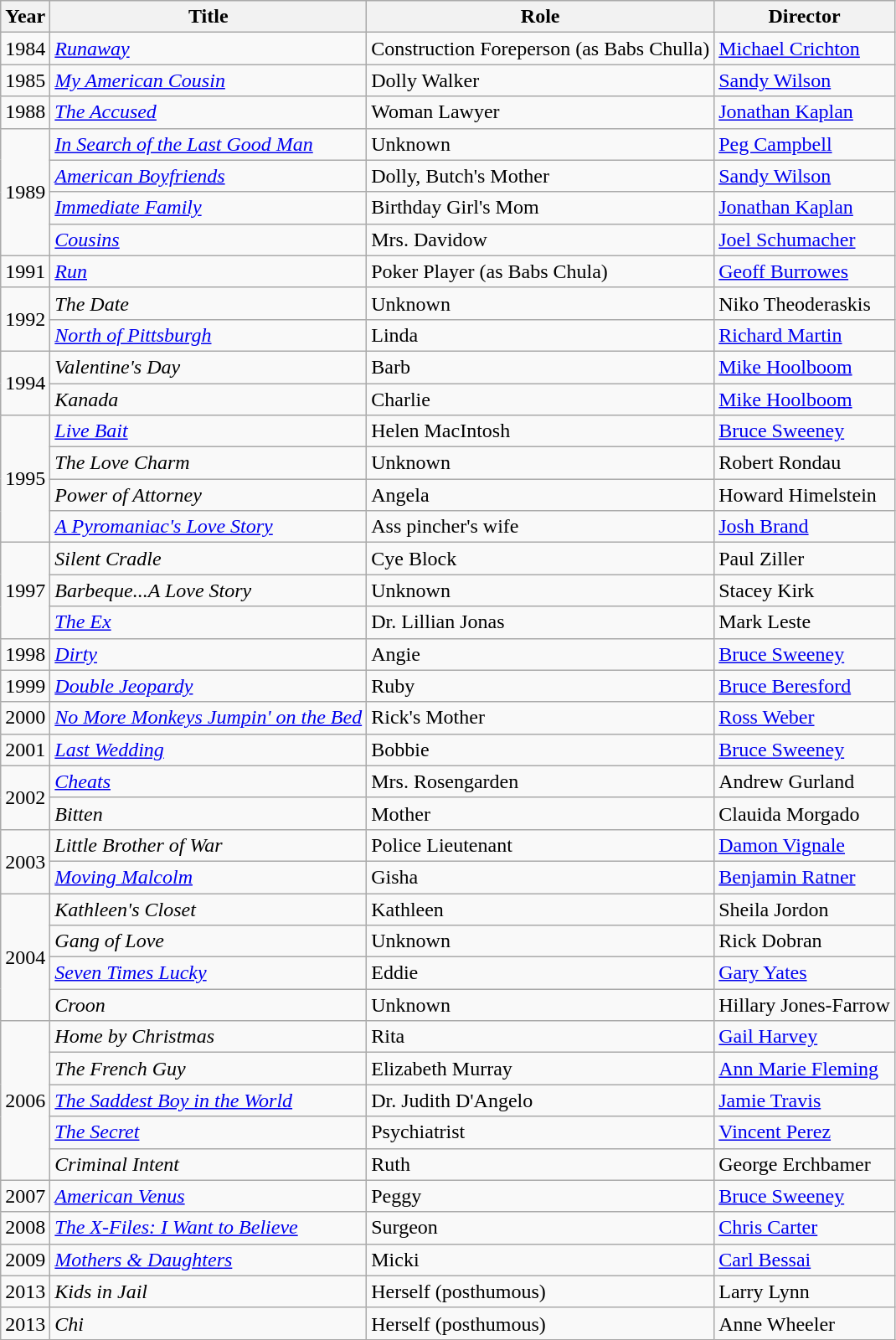<table class="wikitable sortable">
<tr>
<th>Year</th>
<th>Title</th>
<th>Role</th>
<th>Director</th>
</tr>
<tr>
<td>1984</td>
<td><em><a href='#'>Runaway</a></em></td>
<td>Construction Foreperson (as Babs Chulla)</td>
<td><a href='#'>Michael Crichton</a></td>
</tr>
<tr>
<td>1985</td>
<td><em><a href='#'>My American Cousin</a></em></td>
<td>Dolly Walker</td>
<td><a href='#'>Sandy Wilson</a></td>
</tr>
<tr>
<td>1988</td>
<td data-sort-value="Accused, The"><em><a href='#'>The Accused</a></em></td>
<td>Woman Lawyer</td>
<td><a href='#'>Jonathan Kaplan</a></td>
</tr>
<tr>
<td rowspan="4">1989</td>
<td><em><a href='#'>In Search of the Last Good Man</a></em></td>
<td>Unknown</td>
<td><a href='#'>Peg Campbell</a></td>
</tr>
<tr>
<td><em><a href='#'>American Boyfriends</a></em></td>
<td>Dolly, Butch's Mother</td>
<td><a href='#'>Sandy Wilson</a></td>
</tr>
<tr>
<td><em><a href='#'>Immediate Family</a></em></td>
<td>Birthday Girl's Mom</td>
<td><a href='#'>Jonathan Kaplan</a></td>
</tr>
<tr>
<td><em><a href='#'>Cousins</a></em></td>
<td>Mrs. Davidow</td>
<td><a href='#'>Joel Schumacher</a></td>
</tr>
<tr>
<td>1991</td>
<td><em><a href='#'>Run</a></em></td>
<td>Poker Player (as Babs Chula)</td>
<td><a href='#'>Geoff Burrowes</a></td>
</tr>
<tr>
<td rowspan="2">1992</td>
<td data-sort-value="Date, The"><em>The Date</em></td>
<td>Unknown</td>
<td>Niko Theoderaskis</td>
</tr>
<tr>
<td><em><a href='#'>North of Pittsburgh</a></em></td>
<td>Linda</td>
<td><a href='#'>Richard Martin</a></td>
</tr>
<tr>
<td rowspan="2">1994</td>
<td><em>Valentine's Day</em></td>
<td>Barb</td>
<td><a href='#'>Mike Hoolboom</a></td>
</tr>
<tr>
<td><em>Kanada</em></td>
<td>Charlie</td>
<td><a href='#'>Mike Hoolboom</a></td>
</tr>
<tr>
<td rowspan="4">1995</td>
<td><em><a href='#'>Live Bait</a></em></td>
<td>Helen MacIntosh</td>
<td><a href='#'>Bruce Sweeney</a></td>
</tr>
<tr>
<td data-sort-value="Love Charm, The"><em>The Love Charm</em></td>
<td>Unknown</td>
<td>Robert Rondau</td>
</tr>
<tr>
<td><em>Power of Attorney</em></td>
<td>Angela</td>
<td>Howard Himelstein</td>
</tr>
<tr>
<td data-sort-value="Pyromaniac's Love Story, A"><em><a href='#'>A Pyromaniac's Love Story</a></em></td>
<td>Ass pincher's wife</td>
<td><a href='#'>Josh Brand</a></td>
</tr>
<tr>
<td rowspan="3">1997</td>
<td><em>Silent Cradle</em></td>
<td>Cye Block</td>
<td>Paul Ziller</td>
</tr>
<tr>
<td><em>Barbeque...A Love Story</em></td>
<td>Unknown</td>
<td>Stacey Kirk</td>
</tr>
<tr>
<td data-sort-value="Ex, The"><em><a href='#'>The Ex</a></em></td>
<td>Dr. Lillian Jonas</td>
<td>Mark Leste</td>
</tr>
<tr>
<td>1998</td>
<td><em><a href='#'>Dirty</a></em></td>
<td>Angie</td>
<td><a href='#'>Bruce Sweeney</a></td>
</tr>
<tr>
<td>1999</td>
<td><em><a href='#'>Double Jeopardy</a></em></td>
<td>Ruby</td>
<td><a href='#'>Bruce Beresford</a></td>
</tr>
<tr>
<td>2000</td>
<td><em><a href='#'>No More Monkeys Jumpin' on the Bed</a></em></td>
<td>Rick's Mother</td>
<td><a href='#'>Ross Weber</a></td>
</tr>
<tr>
<td>2001</td>
<td><em><a href='#'>Last Wedding</a></em></td>
<td>Bobbie</td>
<td><a href='#'>Bruce Sweeney</a></td>
</tr>
<tr>
<td rowspan="2">2002</td>
<td><em><a href='#'>Cheats</a></em></td>
<td>Mrs. Rosengarden</td>
<td>Andrew Gurland</td>
</tr>
<tr>
<td><em>Bitten</em></td>
<td>Mother</td>
<td>Clauida Morgado</td>
</tr>
<tr>
<td rowspan="2">2003</td>
<td><em>Little Brother of War</em></td>
<td>Police Lieutenant</td>
<td><a href='#'>Damon Vignale</a></td>
</tr>
<tr>
<td><em><a href='#'>Moving Malcolm</a></em></td>
<td>Gisha</td>
<td><a href='#'>Benjamin Ratner</a></td>
</tr>
<tr>
<td rowspan="4">2004</td>
<td><em>Kathleen's Closet</em></td>
<td>Kathleen</td>
<td>Sheila Jordon</td>
</tr>
<tr>
<td><em>Gang of Love</em></td>
<td>Unknown</td>
<td>Rick Dobran</td>
</tr>
<tr>
<td><em><a href='#'>Seven Times Lucky</a></em></td>
<td>Eddie</td>
<td><a href='#'>Gary Yates</a></td>
</tr>
<tr>
<td><em>Croon</em></td>
<td>Unknown</td>
<td>Hillary Jones-Farrow</td>
</tr>
<tr>
<td rowspan="5">2006</td>
<td><em>Home by Christmas</em></td>
<td>Rita</td>
<td><a href='#'>Gail Harvey</a></td>
</tr>
<tr>
<td data-sort-value="French Guy, The"><em>The French Guy</em></td>
<td>Elizabeth Murray</td>
<td><a href='#'>Ann Marie Fleming</a></td>
</tr>
<tr>
<td data-sort-value="Saddest Boy in the World, The"><em><a href='#'>The Saddest Boy in the World</a></em></td>
<td>Dr. Judith D'Angelo</td>
<td><a href='#'>Jamie Travis</a></td>
</tr>
<tr>
<td data-sort-value="Secret, The"><em><a href='#'>The Secret</a></em></td>
<td>Psychiatrist</td>
<td><a href='#'>Vincent Perez</a></td>
</tr>
<tr>
<td><em>Criminal Intent</em></td>
<td>Ruth</td>
<td>George Erchbamer</td>
</tr>
<tr>
<td>2007</td>
<td><em><a href='#'>American Venus</a></em></td>
<td>Peggy</td>
<td><a href='#'>Bruce Sweeney</a></td>
</tr>
<tr>
<td>2008</td>
<td data-sort-value="X-Files: I Want to Believe, The"><em><a href='#'>The X-Files: I Want to Believe</a></em></td>
<td>Surgeon</td>
<td><a href='#'>Chris Carter</a></td>
</tr>
<tr>
<td>2009</td>
<td><em><a href='#'>Mothers & Daughters</a></em></td>
<td>Micki</td>
<td><a href='#'>Carl Bessai</a></td>
</tr>
<tr>
<td>2013</td>
<td><em>Kids in Jail</em> </td>
<td>Herself (posthumous)</td>
<td>Larry Lynn</td>
</tr>
<tr>
<td>2013</td>
<td><em>Chi</em> </td>
<td>Herself (posthumous)</td>
<td>Anne Wheeler</td>
</tr>
</table>
